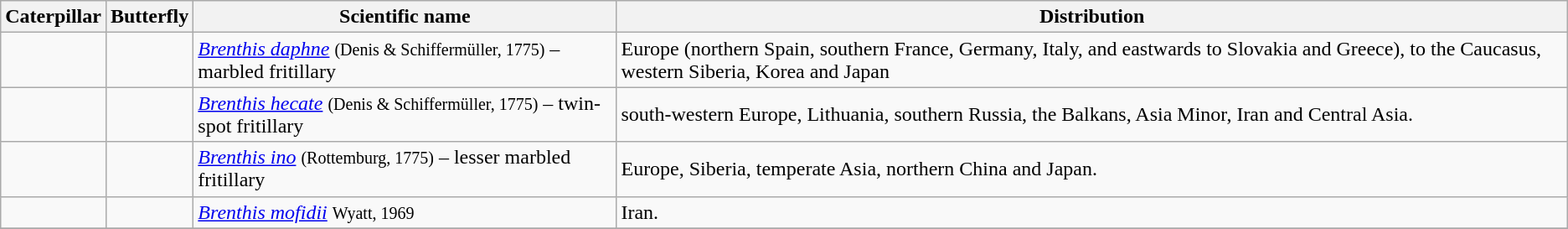<table class="wikitable ">
<tr>
<th>Caterpillar</th>
<th>Butterfly</th>
<th>Scientific name</th>
<th>Distribution</th>
</tr>
<tr>
<td></td>
<td></td>
<td><em><a href='#'>Brenthis daphne</a></em> <small>(Denis & Schiffermüller, 1775)</small> – marbled fritillary</td>
<td>Europe (northern Spain, southern France, Germany, Italy, and eastwards to Slovakia and Greece), to the Caucasus, western Siberia, Korea and Japan</td>
</tr>
<tr>
<td></td>
<td></td>
<td><em><a href='#'>Brenthis hecate</a></em> <small>(Denis & Schiffermüller, 1775)</small> – twin-spot fritillary</td>
<td>south-western Europe, Lithuania, southern Russia, the Balkans, Asia Minor, Iran and Central Asia.</td>
</tr>
<tr>
<td></td>
<td></td>
<td><em><a href='#'>Brenthis ino</a></em> <small>(Rottemburg, 1775)</small> – lesser marbled fritillary</td>
<td>Europe, Siberia, temperate Asia, northern China and Japan.</td>
</tr>
<tr>
<td></td>
<td></td>
<td><em><a href='#'>Brenthis mofidii</a></em> <small>Wyatt, 1969</small></td>
<td>Iran.</td>
</tr>
<tr>
</tr>
</table>
